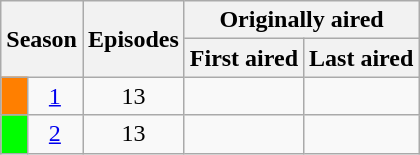<table class="wikitable plainrowheaders" style="text-align:center;">
<tr>
<th scope="col" colspan="2" rowspan="2">Season</th>
<th scope="col" rowspan="2">Episodes</th>
<th scope="col" colspan="2">Originally aired</th>
</tr>
<tr>
<th scope="col">First aired</th>
<th scope="col">Last aired</th>
</tr>
<tr>
<td scope="row" style="background-color:#FF7F00;"></td>
<td><a href='#'>1</a></td>
<td>13</td>
<td></td>
<td></td>
</tr>
<tr>
<td scope="row" style="background-color:#00FF00"></td>
<td><a href='#'>2</a></td>
<td>13</td>
<td></td>
<td></td>
</tr>
</table>
